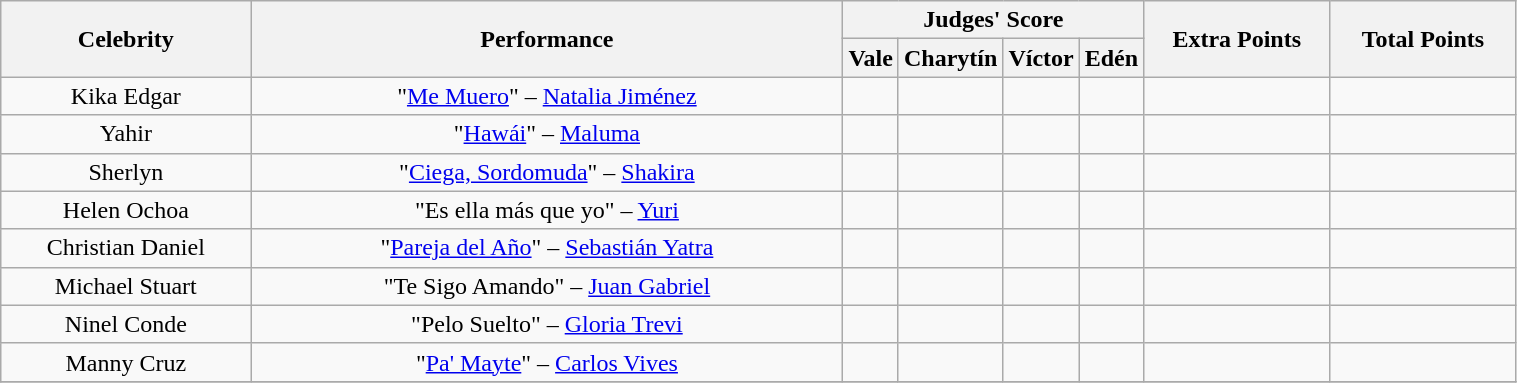<table class="wikitable" style="text-align:center; width:80%;">
<tr>
<th rowspan="2" style="width:20%;">Celebrity</th>
<th rowspan="2" style="width:50%;">Performance</th>
<th colspan="4">Judges' Score</th>
<th rowspan="2" style="width:15%;">Extra Points</th>
<th rowspan="2" style="width:15%;">Total Points</th>
</tr>
<tr>
<th>Vale</th>
<th>Charytín</th>
<th>Víctor</th>
<th>Edén</th>
</tr>
<tr>
<td>Kika Edgar</td>
<td>"<a href='#'>Me Muero</a>" – <a href='#'>Natalia Jiménez</a></td>
<td></td>
<td></td>
<td></td>
<td></td>
<td></td>
<td></td>
</tr>
<tr>
<td>Yahir</td>
<td>"<a href='#'>Hawái</a>" – <a href='#'>Maluma</a></td>
<td></td>
<td></td>
<td></td>
<td></td>
<td></td>
<td></td>
</tr>
<tr>
<td>Sherlyn</td>
<td>"<a href='#'>Ciega, Sordomuda</a>" – <a href='#'>Shakira</a></td>
<td></td>
<td></td>
<td></td>
<td></td>
<td></td>
<td></td>
</tr>
<tr>
<td>Helen Ochoa</td>
<td>"Es ella más que yo" – <a href='#'>Yuri</a></td>
<td></td>
<td></td>
<td></td>
<td></td>
<td></td>
<td></td>
</tr>
<tr>
<td>Christian Daniel</td>
<td>"<a href='#'>Pareja del Año</a>" – <a href='#'>Sebastián Yatra</a></td>
<td></td>
<td></td>
<td></td>
<td></td>
<td></td>
<td></td>
</tr>
<tr>
<td>Michael Stuart</td>
<td>"Te Sigo Amando" – <a href='#'>Juan Gabriel</a></td>
<td></td>
<td></td>
<td></td>
<td></td>
<td></td>
<td></td>
</tr>
<tr>
<td>Ninel Conde</td>
<td>"Pelo Suelto" – <a href='#'>Gloria Trevi</a></td>
<td></td>
<td></td>
<td></td>
<td></td>
<td></td>
<td></td>
</tr>
<tr>
<td>Manny Cruz</td>
<td>"<a href='#'>Pa' Mayte</a>" – <a href='#'>Carlos Vives</a></td>
<td></td>
<td></td>
<td></td>
<td></td>
<td></td>
<td></td>
</tr>
<tr>
</tr>
</table>
